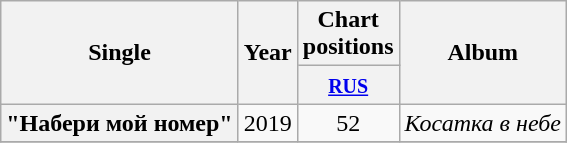<table class="wikitable plainrowheaders" style="text-align: center;">
<tr>
<th rowspan="2">Single</th>
<th rowspan="2">Year</th>
<th colspan="1">Chart positions</th>
<th rowspan="2">Album</th>
</tr>
<tr>
<th style="width:30px;"><small><a href='#'>RUS</a><br></small></th>
</tr>
<tr>
<th scope="row">"Набери мой номер"</th>
<td rowspan="1">2019</td>
<td>52</td>
<td rowspan="1"><em>Косатка в небе</em></td>
</tr>
<tr>
</tr>
</table>
